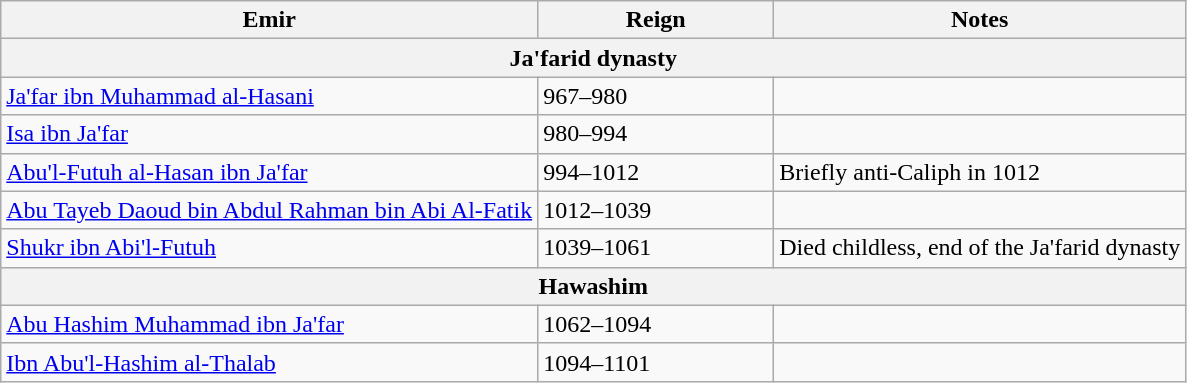<table class="wikitable">
<tr>
<th>Emir</th>
<th style="min-width:150px;">Reign</th>
<th>Notes</th>
</tr>
<tr>
<th colspan=3>Ja'farid dynasty</th>
</tr>
<tr>
<td><a href='#'>Ja'far ibn Muhammad al-Hasani</a></td>
<td>967–980</td>
<td></td>
</tr>
<tr>
<td><a href='#'>Isa ibn Ja'far</a></td>
<td>980–994</td>
<td></td>
</tr>
<tr>
<td><a href='#'>Abu'l-Futuh al-Hasan ibn Ja'far</a></td>
<td>994–1012</td>
<td>Briefly anti-Caliph in 1012</td>
</tr>
<tr>
<td><a href='#'>Abu Tayeb Daoud bin Abdul Rahman bin Abi Al-Fatik</a></td>
<td>1012–1039</td>
<td></td>
</tr>
<tr>
<td><a href='#'>Shukr ibn Abi'l-Futuh</a></td>
<td>1039–1061</td>
<td>Died childless, end of the Ja'farid dynasty</td>
</tr>
<tr>
<th colspan=3>Hawashim</th>
</tr>
<tr>
<td><a href='#'>Abu Hashim Muhammad ibn Ja'far</a></td>
<td>1062–1094</td>
<td></td>
</tr>
<tr>
<td><a href='#'>Ibn Abu'l-Hashim al-Thalab</a></td>
<td>1094–1101</td>
<td></td>
</tr>
</table>
